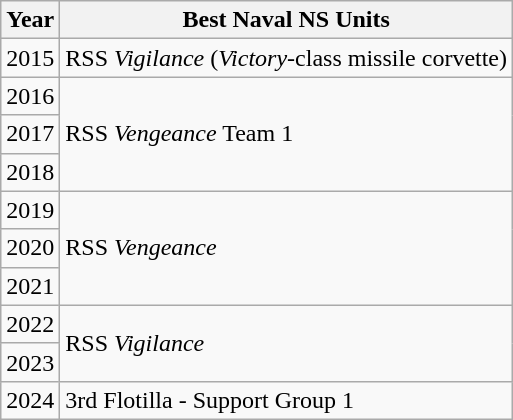<table class="wikitable">
<tr>
<th>Year</th>
<th>Best Naval NS Units</th>
</tr>
<tr>
<td>2015</td>
<td>RSS <em>Vigilance</em> (<em>Victory</em>-class missile corvette)</td>
</tr>
<tr>
<td>2016</td>
<td rowspan="3">RSS <em>Vengeance</em> Team 1</td>
</tr>
<tr>
<td>2017</td>
</tr>
<tr>
<td>2018</td>
</tr>
<tr>
<td>2019</td>
<td rowspan="3">RSS <em>Vengeance</em></td>
</tr>
<tr>
<td>2020</td>
</tr>
<tr>
<td>2021</td>
</tr>
<tr>
<td>2022</td>
<td rowspan="2">RSS <em>Vigilance</em></td>
</tr>
<tr>
<td>2023</td>
</tr>
<tr>
<td>2024</td>
<td>3rd Flotilla - Support Group 1</td>
</tr>
</table>
